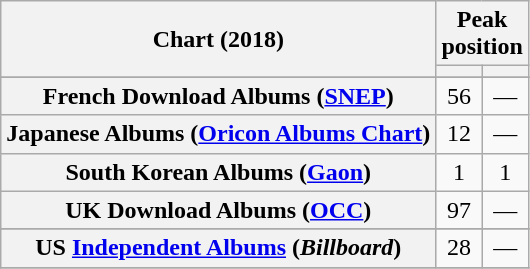<table class="wikitable sortable plainrowheaders" style="text-align:center">
<tr>
<th rowspan="2">Chart (2018)</th>
<th colspan="2">Peak<br>position</th>
</tr>
<tr>
<th></th>
<th></th>
</tr>
<tr>
</tr>
<tr>
<th scope="row">French Download Albums (<a href='#'>SNEP</a>)</th>
<td>56</td>
<td>—</td>
</tr>
<tr>
<th scope="row">Japanese Albums (<a href='#'>Oricon Albums Chart</a>)</th>
<td>12</td>
<td>—</td>
</tr>
<tr>
<th scope="row">South Korean Albums (<a href='#'>Gaon</a>)</th>
<td>1</td>
<td>1</td>
</tr>
<tr>
<th scope="row">UK Download Albums (<a href='#'>OCC</a>)</th>
<td>97</td>
<td>—</td>
</tr>
<tr>
</tr>
<tr>
<th scope="row">US <a href='#'>Independent Albums</a> (<em>Billboard</em>)</th>
<td>28</td>
<td>—</td>
</tr>
<tr>
</tr>
</table>
